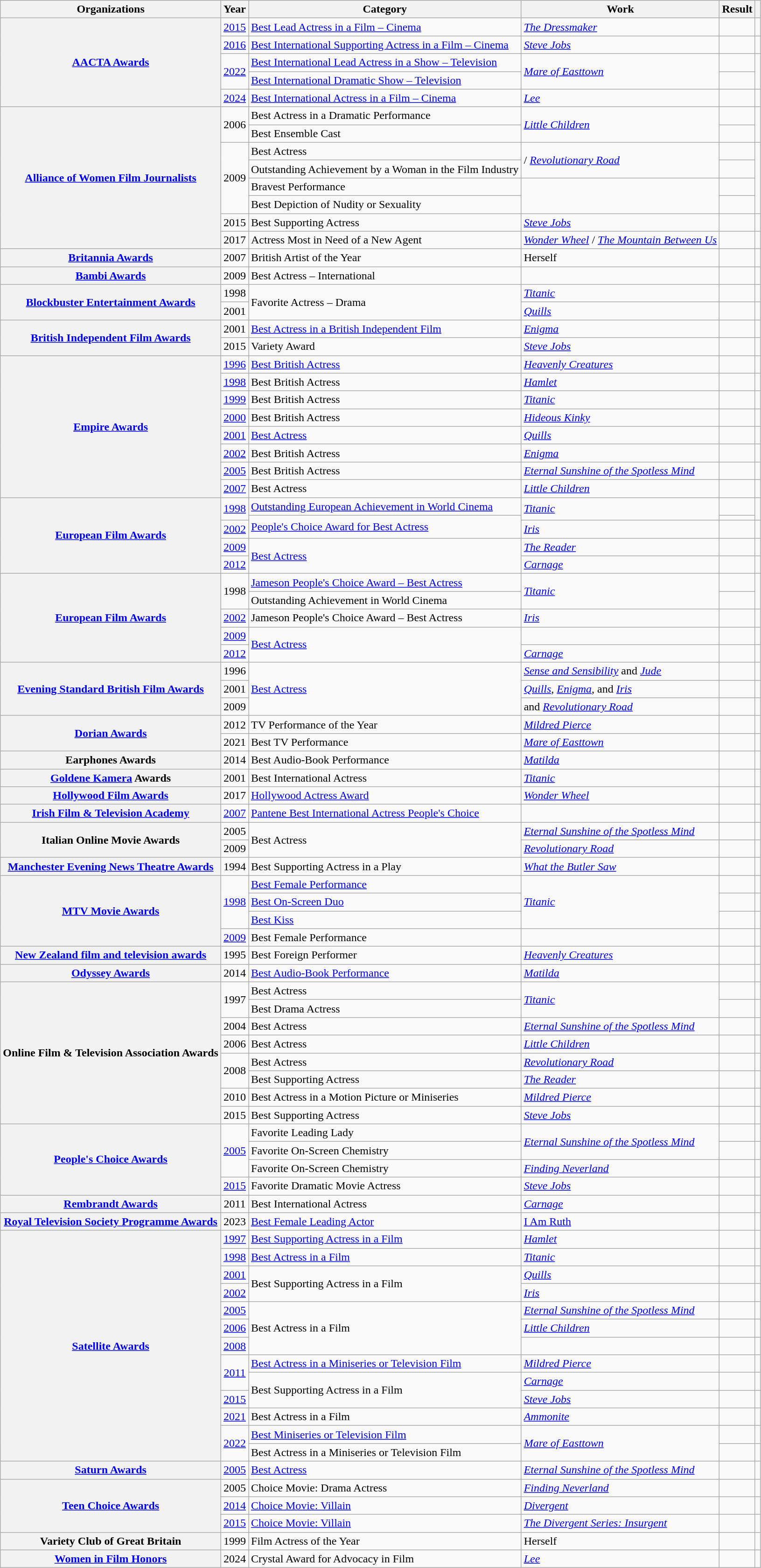<table class= "wikitable plainrowheaders sortable">
<tr>
<th>Organizations</th>
<th scope="col">Year</th>
<th scope="col">Category</th>
<th scope="col">Work</th>
<th scope="col">Result</th>
<th scope="col" class="unsortable"></th>
</tr>
<tr>
<th rowspan="5" scope="row"><a href='#'>AACTA Awards</a></th>
<td style="text-align:center;"><a href='#'>2015</a></td>
<td><a href='#'>Best Lead Actress in a Film – Cinema</a></td>
<td><em><a href='#'>The Dressmaker</a></em></td>
<td></td>
<td style="text-align:center;"></td>
</tr>
<tr>
<td style="text-align:center;"><a href='#'>2016</a></td>
<td><a href='#'>Best International Supporting Actress in a Film – Cinema</a></td>
<td><em><a href='#'>Steve Jobs</a></em></td>
<td></td>
<td style="text-align:center;"></td>
</tr>
<tr>
<td rowspan=2 style="text-align:center;"><a href='#'>2022</a></td>
<td><a href='#'>Best International Lead Actress in a Show – Television</a></td>
<td rowspan=2><em><a href='#'>Mare of Easttown</a></em></td>
<td></td>
<td rowspan=2, style="text-align:center;"></td>
</tr>
<tr>
<td><a href='#'>Best International Dramatic Show – Television</a></td>
<td></td>
</tr>
<tr>
<td style="text-align:center;"><a href='#'>2024</a></td>
<td><a href='#'>Best International Actress in a Film – Cinema</a></td>
<td><em><a href='#'>Lee</a></em></td>
<td></td>
<td style="text-align:center;"></td>
</tr>
<tr>
<th rowspan="8" scope="row"><a href='#'>Alliance of Women Film Journalists</a></th>
<td rowspan=2 style="text-align:center;">2006</td>
<td>Best Actress in a Dramatic Performance</td>
<td rowspan=2><em><a href='#'>Little Children</a></em></td>
<td></td>
<td rowspan=2, style="text-align:center;"></td>
</tr>
<tr>
<td>Best Ensemble Cast</td>
<td></td>
</tr>
<tr>
<td rowspan=4 style="text-align:center;">2009</td>
<td>Best Actress</td>
<td rowspan=2><em></em> / <em><a href='#'>Revolutionary Road</a></em></td>
<td></td>
<td rowspan=4, style="text-align:center;"></td>
</tr>
<tr>
<td>Outstanding Achievement by a Woman in the Film Industry</td>
<td></td>
</tr>
<tr>
<td>Bravest Performance</td>
<td rowspan=2><em></em></td>
<td></td>
</tr>
<tr>
<td>Best Depiction of Nudity or Sexuality</td>
<td></td>
</tr>
<tr>
<td style="text-align:center;">2015</td>
<td>Best Supporting Actress</td>
<td><em><a href='#'>Steve Jobs</a></em></td>
<td></td>
<td style="text-align:center;"></td>
</tr>
<tr>
<td style="text-align:center;">2017</td>
<td>Actress Most in Need of a New Agent</td>
<td><em><a href='#'>Wonder Wheel</a></em> / <em><a href='#'>The Mountain Between Us</a></em></td>
<td></td>
<td style="text-align:center;"></td>
</tr>
<tr>
<th rowspan="1" scope="row"><a href='#'>Britannia Awards</a></th>
<td style="text-align:center;">2007</td>
<td>British Artist of the Year</td>
<td>Herself</td>
<td></td>
<td style="text-align:center;"></td>
</tr>
<tr>
<th rowspan="1" scope="row"><a href='#'>Bambi Awards</a></th>
<td style="text-align:center;">2009</td>
<td>Best Actress – International</td>
<td><em></em></td>
<td></td>
<td style="text-align:center;"></td>
</tr>
<tr>
<th rowspan="2" scope="row"><a href='#'>Blockbuster Entertainment Awards</a></th>
<td style="text-align:center;">1998</td>
<td rowspan="2">Favorite Actress – Drama</td>
<td><em><a href='#'>Titanic</a></em></td>
<td></td>
<td style="text-align:center;"></td>
</tr>
<tr>
<td style="text-align:center;">2001</td>
<td><em><a href='#'>Quills</a></em></td>
<td></td>
<td style="text-align:center;"></td>
</tr>
<tr>
<th rowspan="2" scope="row"><a href='#'>British Independent Film Awards</a></th>
<td style="text-align:center;">2001</td>
<td><a href='#'>Best Actress in a British Independent Film</a></td>
<td><em><a href='#'>Enigma</a></em></td>
<td></td>
<td style="text-align:center;"></td>
</tr>
<tr>
<td style="text-align:center;">2015</td>
<td>Variety Award</td>
<td><em><a href='#'>Steve Jobs</a></em></td>
<td></td>
<td style="text-align:center;"></td>
</tr>
<tr>
<th rowspan="8" scope="row"><a href='#'>Empire Awards</a></th>
<td style="text-align:center;"><a href='#'>1996</a></td>
<td><a href='#'>Best British Actress</a></td>
<td><em><a href='#'>Heavenly Creatures</a></em></td>
<td></td>
<td style="text-align:center;"></td>
</tr>
<tr>
<td style="text-align:center;"><a href='#'>1998</a></td>
<td>Best British Actress</td>
<td><em><a href='#'>Hamlet</a></em></td>
<td></td>
<td style="text-align:center;"></td>
</tr>
<tr>
<td style="text-align:center;"><a href='#'>1999</a></td>
<td>Best British Actress</td>
<td><em><a href='#'>Titanic</a></em></td>
<td></td>
<td style="text-align:center;"></td>
</tr>
<tr>
<td style="text-align:center;"><a href='#'>2000</a></td>
<td>Best British Actress</td>
<td><em><a href='#'>Hideous Kinky</a></em></td>
<td></td>
<td style="text-align:center;"></td>
</tr>
<tr>
<td style="text-align:center;"><a href='#'>2001</a></td>
<td><a href='#'>Best Actress</a></td>
<td><em><a href='#'>Quills</a></em></td>
<td></td>
<td style="text-align:center;"></td>
</tr>
<tr>
<td style="text-align:center;"><a href='#'>2002</a></td>
<td>Best British Actress</td>
<td><em><a href='#'>Enigma</a></em></td>
<td></td>
<td style="text-align:center;"></td>
</tr>
<tr>
<td style="text-align:center;"><a href='#'>2005</a></td>
<td>Best British Actress</td>
<td><em><a href='#'>Eternal Sunshine of the Spotless Mind</a></em></td>
<td></td>
<td style="text-align:center;"></td>
</tr>
<tr>
<td style="text-align:center;"><a href='#'>2007</a></td>
<td>Best Actress</td>
<td><em><a href='#'>Little Children</a></em></td>
<td></td>
<td style="text-align:center;"></td>
</tr>
<tr>
<th rowspan="5" scope="row"><a href='#'>European Film Awards</a></th>
<td rowspan="2" style="text-align:center;"><a href='#'>1998</a></td>
<td><a href='#'>Outstanding European Achievement in World Cinema</a></td>
<td rowspan="2"><em><a href='#'>Titanic</a></em></td>
<td></td>
<td rowspan=2, style="text-align:center;"></td>
</tr>
<tr>
<td rowspan="2"><a href='#'>People's Choice Award for Best Actress</a></td>
<td></td>
</tr>
<tr>
<td style="text-align:center;"><a href='#'>2002</a></td>
<td><em><a href='#'>Iris</a></em></td>
<td></td>
<td style="text-align:center;"></td>
</tr>
<tr>
<td style="text-align:center;"><a href='#'>2009</a></td>
<td rowspan="2"><a href='#'>Best Actress</a></td>
<td><em><a href='#'>The Reader</a></em></td>
<td></td>
<td style="text-align:center;"></td>
</tr>
<tr>
<td style="text-align:center;"><a href='#'>2012</a></td>
<td rowspan="1"><em><a href='#'>Carnage</a></em></td>
<td></td>
<td style="text-align:center;"></td>
</tr>
<tr>
<th rowspan="5" scope="row"><a href='#'>European Film Awards</a></th>
<td rowspan=2 style="text-align:center;">1998</td>
<td><a href='#'>Jameson People's Choice Award – Best Actress</a></td>
<td rowspan=2><em><a href='#'>Titanic</a></em></td>
<td></td>
<td rowspan=2, style="text-align:center;"></td>
</tr>
<tr>
<td>Outstanding Achievement in World Cinema</td>
<td></td>
</tr>
<tr>
<td style="text-align:center;"><a href='#'>2002</a></td>
<td>Jameson People's Choice Award – Best Actress</td>
<td><em><a href='#'>Iris</a></em></td>
<td></td>
<td style="text-align:center;"></td>
</tr>
<tr>
<td style="text-align:center;"><a href='#'>2009</a></td>
<td rowspan=2><a href='#'>Best Actress</a></td>
<td><em></em></td>
<td></td>
<td style="text-align:center;"></td>
</tr>
<tr>
<td style="text-align:center;"><a href='#'>2012</a></td>
<td><em><a href='#'>Carnage</a></em></td>
<td></td>
<td style="text-align:center;"></td>
</tr>
<tr>
<th rowspan="3" scope="row"><a href='#'>Evening Standard British Film Awards</a></th>
<td style="text-align:center;">1996</td>
<td rowspan="3"><a href='#'>Best Actress</a></td>
<td><em><a href='#'>Sense and Sensibility</a></em> and <em><a href='#'>Jude</a></em></td>
<td></td>
<td style="text-align:center;"></td>
</tr>
<tr>
<td style="text-align:center;">2001</td>
<td><em><a href='#'>Quills</a></em>, <em><a href='#'>Enigma</a></em>, and <em><a href='#'>Iris</a></em></td>
<td></td>
<td style="text-align:center;"></td>
</tr>
<tr>
<td style="text-align:center;">2009</td>
<td><em></em> and <em><a href='#'>Revolutionary Road</a></em></td>
<td></td>
<td style="text-align:center;"></td>
</tr>
<tr>
<th rowspan="2" scope="row"><a href='#'>Dorian Awards</a></th>
<td style="text-align:center;">2012</td>
<td>TV Performance of the Year</td>
<td><em><a href='#'>Mildred Pierce</a></em></td>
<td></td>
<td style="text-align:center;"></td>
</tr>
<tr>
<td style="text-align:center;">2021</td>
<td>Best TV Performance</td>
<td><em><a href='#'>Mare of Easttown</a></em></td>
<td></td>
<td style="text-align:center;"></td>
</tr>
<tr>
<th rowspan="1" scope="row">Earphones Awards</th>
<td style="text-align:center;">2014</td>
<td>Best Audio-Book Performance</td>
<td><em><a href='#'>Matilda</a></em></td>
<td></td>
<td style="text-align:center;"></td>
</tr>
<tr>
<th rowspan="1" scope="row"><a href='#'>Goldene Kamera</a> Awards</th>
<td style="text-align:center;">2001</td>
<td>Best International Actress</td>
<td><em><a href='#'>Titanic</a></em></td>
<td></td>
<td style="text-align:center;"></td>
</tr>
<tr>
<th rowspan="1" scope="row"><a href='#'>Hollywood Film Awards</a></th>
<td style="text-align:center;">2017</td>
<td><a href='#'>Hollywood Actress Award</a></td>
<td><em><a href='#'>Wonder Wheel</a></em></td>
<td></td>
<td style="text-align:center;"></td>
</tr>
<tr>
<th rowspan="1" scope="row"><a href='#'>Irish Film & Television Academy</a></th>
<td style="text-align:center;"><a href='#'>2007</a></td>
<td><a href='#'>Pantene Best International Actress People's Choice</a></td>
<td><em></em></td>
<td></td>
<td style="text-align:center;"></td>
</tr>
<tr>
<th rowspan="2" scope="row">Italian Online Movie Awards</th>
<td style="text-align:center;">2005</td>
<td rowspan="2">Best Actress</td>
<td><em><a href='#'>Eternal Sunshine of the Spotless Mind</a></em></td>
<td></td>
<td style="text-align:center;"></td>
</tr>
<tr>
<td style="text-align:center;">2009</td>
<td><em><a href='#'>Revolutionary Road</a></em></td>
<td></td>
<td style="text-align:center;"></td>
</tr>
<tr>
<th rowspan="1" scope="row"><a href='#'>Manchester Evening News Theatre Awards</a></th>
<td style="text-align:center;">1994</td>
<td>Best Supporting Actress in a Play</td>
<td><em><a href='#'>What the Butler Saw</a></em></td>
<td></td>
<td style="text-align:center;"></td>
</tr>
<tr>
<th rowspan="4" scope="row"><a href='#'>MTV Movie Awards</a></th>
<td rowspan=3 style="text-align:center;"><a href='#'>1998</a></td>
<td><a href='#'>Best Female Performance</a></td>
<td rowspan=3><em><a href='#'>Titanic</a></em></td>
<td></td>
<td style="text-align:center;"></td>
</tr>
<tr>
<td><a href='#'>Best On-Screen Duo</a></td>
<td></td>
<td style="text-align:center;"></td>
</tr>
<tr>
<td><a href='#'>Best Kiss</a></td>
<td></td>
<td style="text-align:center;"></td>
</tr>
<tr>
<td style="text-align:center;"><a href='#'>2009</a></td>
<td>Best Female Performance</td>
<td><em></em></td>
<td></td>
<td style="text-align:center;"></td>
</tr>
<tr>
<th rowspan="1" scope="row"><a href='#'>New Zealand film and television awards</a></th>
<td style="text-align:center;">1995</td>
<td>Best Foreign Performer</td>
<td><em><a href='#'>Heavenly Creatures</a></em></td>
<td></td>
<td style="text-align:center;"></td>
</tr>
<tr>
<th rowspan="1" scope="row"><a href='#'>Odyssey Awards</a></th>
<td style="text-align:center;">2014</td>
<td><a href='#'>Best Audio-Book Performance</a></td>
<td><em><a href='#'>Matilda</a></em></td>
<td></td>
<td style="text-align:center;"></td>
</tr>
<tr>
<th rowspan="8" scope="row">Online Film & Television Association Awards</th>
<td style="text-align:center;" rowspan="2">1997</td>
<td>Best Actress</td>
<td rowspan="2"><em><a href='#'>Titanic</a></em></td>
<td></td>
<td style="text-align:center;"></td>
</tr>
<tr>
<td>Best Drama Actress</td>
<td></td>
<td style="text-align:center;"></td>
</tr>
<tr>
<td style="text-align:center;">2004</td>
<td>Best Actress</td>
<td><em><a href='#'>Eternal Sunshine of the Spotless Mind</a></em></td>
<td></td>
<td style="text-align:center;"></td>
</tr>
<tr>
<td style="text-align:center;">2006</td>
<td>Best Actress</td>
<td><em><a href='#'>Little Children</a></em></td>
<td></td>
<td style="text-align:center;"></td>
</tr>
<tr>
<td style="text-align:center;" rowspan="2">2008</td>
<td>Best Actress</td>
<td><em><a href='#'>Revolutionary Road</a></em></td>
<td></td>
<td style="text-align:center;"></td>
</tr>
<tr>
<td>Best Supporting Actress</td>
<td><em><a href='#'>The Reader</a></em></td>
<td></td>
<td style="text-align:center;"></td>
</tr>
<tr>
<td style="text-align:center;">2010</td>
<td>Best Actress in a Motion Picture or Miniseries</td>
<td><em><a href='#'>Mildred Pierce</a></em></td>
<td></td>
<td style="text-align:center;"></td>
</tr>
<tr>
<td style="text-align:center;">2015</td>
<td>Best Supporting Actress</td>
<td><em><a href='#'>Steve Jobs</a></em></td>
<td></td>
<td style="text-align:center;"></td>
</tr>
<tr>
<th rowspan="4" scope="row"><a href='#'>People's Choice Awards</a></th>
<td rowspan=3 style="text-align:center;"><a href='#'>2005</a></td>
<td>Favorite Leading Lady</td>
<td rowspan=2><em><a href='#'>Eternal Sunshine of the Spotless Mind</a></em></td>
<td></td>
<td style="text-align:center;"></td>
</tr>
<tr>
<td rowspan="1">Favorite On-Screen Chemistry</td>
<td></td>
<td style="text-align:center;"></td>
</tr>
<tr>
<td rowspan="1">Favorite On-Screen Chemistry</td>
<td><em><a href='#'>Finding Neverland</a></em></td>
<td></td>
<td style="text-align:center;"></td>
</tr>
<tr>
<td style="text-align:center;"><a href='#'>2015</a></td>
<td>Favorite Dramatic Movie Actress</td>
<td><em><a href='#'>Steve Jobs</a></em></td>
<td></td>
<td style="text-align:center;"></td>
</tr>
<tr>
<th rowspan="1" scope="row"><a href='#'>Rembrandt Awards</a></th>
<td style="text-align:center;">2011</td>
<td>Best International Actress</td>
<td><em><a href='#'>Carnage</a></em></td>
<td></td>
<td style="text-align:center;"></td>
</tr>
<tr>
<th rowspan="1" scope="row"><a href='#'>Royal Television Society Programme Awards</a></th>
<td style="text-align:center;">2023</td>
<td><a href='#'>Best Female Leading Actor</a></td>
<td><em><a href='#'></em>I Am Ruth<em></a></em></td>
<td></td>
<td style="text-align:center;"></td>
</tr>
<tr>
<th rowspan="13" scope="row"><a href='#'>Satellite Awards</a></th>
<td style="text-align:center;"><a href='#'>1997</a></td>
<td><a href='#'>Best Supporting Actress in a Film</a></td>
<td><em><a href='#'>Hamlet</a></em></td>
<td></td>
<td style="text-align:center;"></td>
</tr>
<tr>
<td style="text-align:center;"><a href='#'>1998</a></td>
<td><a href='#'>Best Actress in a Film</a></td>
<td><em><a href='#'>Titanic</a></em></td>
<td></td>
<td style="text-align:center;"></td>
</tr>
<tr>
<td style="text-align:center;"><a href='#'>2001</a></td>
<td rowspan=2>Best Supporting Actress in a Film</td>
<td><em><a href='#'>Quills</a></em></td>
<td></td>
<td style="text-align:center;"></td>
</tr>
<tr>
<td style="text-align:center;"><a href='#'>2002</a></td>
<td><em><a href='#'>Iris</a></em></td>
<td></td>
<td style="text-align:center;"></td>
</tr>
<tr>
<td style="text-align:center;"><a href='#'>2005</a></td>
<td rowspan="3">Best Actress in a Film</td>
<td><em><a href='#'>Eternal Sunshine of the Spotless Mind</a></em></td>
<td></td>
<td style="text-align:center;"></td>
</tr>
<tr>
<td style="text-align:center;"><a href='#'>2006</a></td>
<td><em><a href='#'>Little Children</a></em></td>
<td></td>
<td style="text-align:center;"></td>
</tr>
<tr>
<td style="text-align:center;"><a href='#'>2008</a></td>
<td><em></em></td>
<td></td>
<td style="text-align:center;"></td>
</tr>
<tr>
<td rowspan=2 style="text-align:center;"><a href='#'>2011</a></td>
<td><a href='#'>Best Actress in a Miniseries or Television Film</a></td>
<td><em><a href='#'>Mildred Pierce</a></em></td>
<td></td>
<td style="text-align:center;"></td>
</tr>
<tr>
<td rowspan="2">Best Supporting Actress in a Film</td>
<td><em><a href='#'>Carnage</a></em></td>
<td></td>
<td style="text-align:center;"></td>
</tr>
<tr>
<td style="text-align:center;"><a href='#'>2015</a></td>
<td><em><a href='#'>Steve Jobs</a></em></td>
<td></td>
<td style="text-align:center;"></td>
</tr>
<tr>
<td style="text-align:center;"><a href='#'>2021</a></td>
<td>Best Actress in a Film</td>
<td><em><a href='#'>Ammonite</a></em></td>
<td></td>
<td style="text-align:center;"></td>
</tr>
<tr>
<td rowspan=2 style="text-align:center;"><a href='#'>2022</a></td>
<td><a href='#'>Best Miniseries or Television Film</a></td>
<td rowspan=2><em><a href='#'>Mare of Easttown</a></em></td>
<td></td>
<td style="text-align:center;"></td>
</tr>
<tr>
<td>Best Actress in a Miniseries or Television Film</td>
<td></td>
<td style="text-align:center;"></td>
</tr>
<tr>
<th rowspan="1" scope="row"><a href='#'>Saturn Awards</a></th>
<td style="text-align:center;"><a href='#'>2005</a></td>
<td><a href='#'>Best Actress</a></td>
<td><em><a href='#'>Eternal Sunshine of the Spotless Mind</a></em></td>
<td></td>
<td style="text-align:center;"></td>
</tr>
<tr>
<th rowspan="3" scope="row"><a href='#'>Teen Choice Awards</a></th>
<td style="text-align:center;">2005</td>
<td>Choice Movie: Drama Actress</td>
<td><em><a href='#'>Finding Neverland</a></em></td>
<td></td>
<td style="text-align:center;"></td>
</tr>
<tr>
<td style="text-align:center;"><a href='#'>2014</a></td>
<td><a href='#'>Choice Movie: Villain</a></td>
<td><em><a href='#'>Divergent</a></em></td>
<td></td>
<td style="text-align:center;"></td>
</tr>
<tr>
<td style="text-align:center;"><a href='#'>2015</a></td>
<td><a href='#'>Choice Movie: Villain</a></td>
<td><em><a href='#'>The Divergent Series: Insurgent</a></em></td>
<td></td>
<td style="text-align:center;"></td>
</tr>
<tr>
<th rowspan="1" scope="row">Variety Club of Great Britain</th>
<td style="text-align:center;">1999</td>
<td>Film Actress of the Year</td>
<td>Herself</td>
<td></td>
<td style="text-align:center;"></td>
</tr>
<tr>
<th scope="row"><a href='#'>Women in Film Honors</a></th>
<td style="text-align:center;">2024</td>
<td>Crystal Award for Advocacy in Film</td>
<td><em><a href='#'>Lee</a></em></td>
<td></td>
<td style="text-align:center;"></td>
</tr>
</table>
